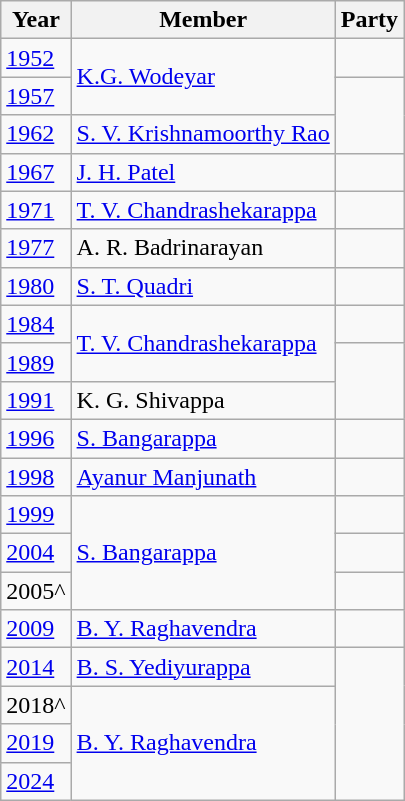<table class="wikitable sortable">
<tr>
<th>Year</th>
<th>Member</th>
<th colspan="2">Party</th>
</tr>
<tr>
<td><a href='#'>1952</a></td>
<td rowspan="2"><a href='#'>K.G. Wodeyar</a></td>
<td></td>
</tr>
<tr>
<td><a href='#'>1957</a></td>
</tr>
<tr>
<td><a href='#'>1962</a></td>
<td><a href='#'>S. V. Krishnamoorthy Rao</a></td>
</tr>
<tr>
<td><a href='#'>1967</a></td>
<td><a href='#'>J. H. Patel</a></td>
<td></td>
</tr>
<tr>
<td><a href='#'>1971</a></td>
<td><a href='#'>T. V. Chandrashekarappa</a></td>
<td></td>
</tr>
<tr>
<td><a href='#'>1977</a></td>
<td>A. R. Badrinarayan</td>
</tr>
<tr>
<td><a href='#'>1980</a></td>
<td><a href='#'>S. T. Quadri</a></td>
<td></td>
</tr>
<tr>
<td><a href='#'>1984</a></td>
<td rowspan="2"><a href='#'>T. V. Chandrashekarappa</a></td>
<td></td>
</tr>
<tr>
<td><a href='#'>1989</a></td>
</tr>
<tr>
<td><a href='#'>1991</a></td>
<td>K. G. Shivappa</td>
</tr>
<tr>
<td><a href='#'>1996</a></td>
<td><a href='#'>S. Bangarappa</a></td>
<td></td>
</tr>
<tr>
<td><a href='#'>1998</a></td>
<td><a href='#'>Ayanur Manjunath</a></td>
<td></td>
</tr>
<tr>
<td><a href='#'>1999</a></td>
<td rowspan="3"><a href='#'>S. Bangarappa</a></td>
<td></td>
</tr>
<tr>
<td><a href='#'>2004</a></td>
<td></td>
</tr>
<tr>
<td>2005^</td>
<td></td>
</tr>
<tr>
<td><a href='#'>2009</a></td>
<td><a href='#'>B. Y. Raghavendra</a></td>
<td></td>
</tr>
<tr>
<td><a href='#'>2014</a></td>
<td><a href='#'>B. S. Yediyurappa</a></td>
</tr>
<tr>
<td>2018^</td>
<td rowspan="3"><a href='#'>B. Y. Raghavendra</a></td>
</tr>
<tr>
<td><a href='#'>2019</a></td>
</tr>
<tr>
<td><a href='#'>2024</a></td>
</tr>
</table>
